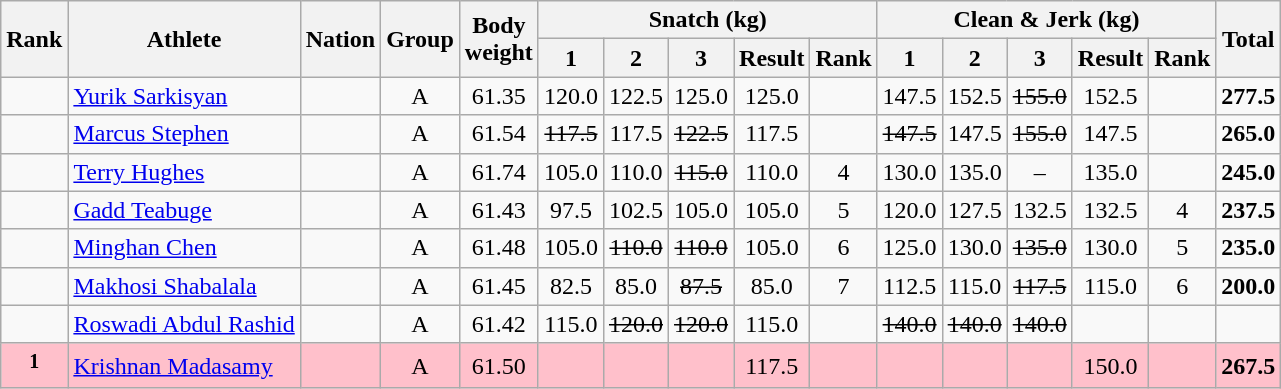<table class="wikitable sortable" style="text-align:center;">
<tr>
<th rowspan=2>Rank</th>
<th rowspan=2>Athlete</th>
<th rowspan=2>Nation</th>
<th rowspan=2>Group</th>
<th rowspan=2>Body<br>weight</th>
<th colspan=5>Snatch (kg)</th>
<th colspan=5>Clean & Jerk (kg)</th>
<th rowspan=2>Total</th>
</tr>
<tr>
<th>1</th>
<th>2</th>
<th>3</th>
<th>Result</th>
<th>Rank</th>
<th>1</th>
<th>2</th>
<th>3</th>
<th>Result</th>
<th>Rank</th>
</tr>
<tr>
<td></td>
<td align=left><a href='#'>Yurik Sarkisyan</a></td>
<td align=left></td>
<td>A</td>
<td>61.35</td>
<td>120.0</td>
<td>122.5</td>
<td>125.0</td>
<td>125.0</td>
<td></td>
<td>147.5</td>
<td>152.5</td>
<td><s>155.0</s></td>
<td>152.5</td>
<td></td>
<td><strong>277.5</strong></td>
</tr>
<tr>
<td></td>
<td align=left><a href='#'>Marcus Stephen</a></td>
<td align=left></td>
<td>A</td>
<td>61.54</td>
<td><s>117.5</s></td>
<td>117.5</td>
<td><s>122.5</s></td>
<td>117.5</td>
<td></td>
<td><s>147.5</s></td>
<td>147.5</td>
<td><s>155.0</s></td>
<td>147.5</td>
<td></td>
<td><strong>265.0</strong></td>
</tr>
<tr>
<td></td>
<td align=left><a href='#'>Terry Hughes</a></td>
<td align=left></td>
<td>A</td>
<td>61.74</td>
<td>105.0</td>
<td>110.0</td>
<td><s>115.0</s></td>
<td>110.0</td>
<td>4</td>
<td>130.0</td>
<td>135.0</td>
<td>–</td>
<td>135.0</td>
<td></td>
<td><strong>245.0</strong></td>
</tr>
<tr>
<td></td>
<td align=left><a href='#'>Gadd Teabuge</a></td>
<td align=left></td>
<td>A</td>
<td>61.43</td>
<td>97.5</td>
<td>102.5</td>
<td>105.0</td>
<td>105.0</td>
<td>5</td>
<td>120.0</td>
<td>127.5</td>
<td>132.5</td>
<td>132.5</td>
<td>4</td>
<td><strong>237.5</strong></td>
</tr>
<tr>
<td></td>
<td align=left><a href='#'>Minghan Chen</a></td>
<td align=left></td>
<td>A</td>
<td>61.48</td>
<td>105.0</td>
<td><s>110.0</s></td>
<td><s>110.0</s></td>
<td>105.0</td>
<td>6</td>
<td>125.0</td>
<td>130.0</td>
<td><s>135.0</s></td>
<td>130.0</td>
<td>5</td>
<td><strong>235.0</strong></td>
</tr>
<tr>
<td></td>
<td align=left><a href='#'>Makhosi Shabalala</a></td>
<td align=left></td>
<td>A</td>
<td>61.45</td>
<td>82.5</td>
<td>85.0</td>
<td><s>87.5</s></td>
<td>85.0</td>
<td>7</td>
<td>112.5</td>
<td>115.0</td>
<td><s>117.5</s></td>
<td>115.0</td>
<td>6</td>
<td><strong>200.0</strong></td>
</tr>
<tr>
<td></td>
<td align=left><a href='#'>Roswadi Abdul Rashid</a></td>
<td align=left></td>
<td>A</td>
<td>61.42</td>
<td>115.0</td>
<td><s>120.0</s></td>
<td><s>120.0</s></td>
<td>115.0</td>
<td></td>
<td><s>140.0</s></td>
<td><s>140.0</s></td>
<td><s>140.0</s></td>
<td></td>
<td></td>
<td></td>
</tr>
<tr bgcolor=pink>
<td> <sup><strong>1</strong></sup></td>
<td align=left><a href='#'>Krishnan Madasamy</a></td>
<td align=left></td>
<td>A</td>
<td>61.50</td>
<td></td>
<td></td>
<td></td>
<td>117.5</td>
<td></td>
<td></td>
<td></td>
<td></td>
<td>150.0</td>
<td></td>
<td><strong>267.5</strong></td>
</tr>
</table>
